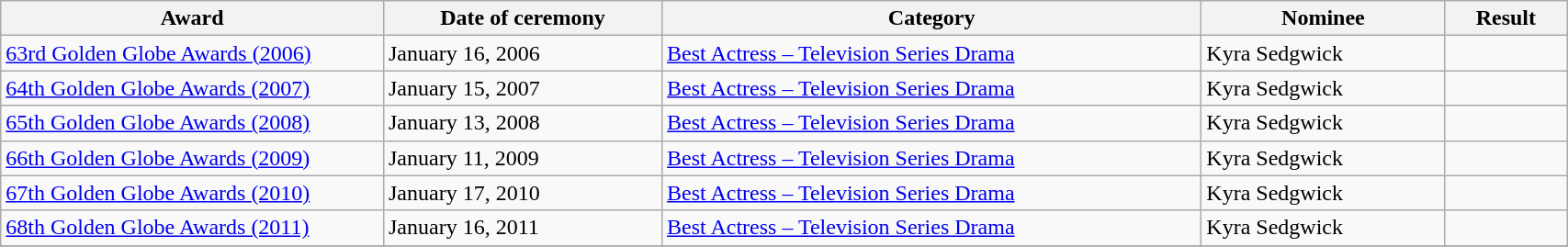<table class="wikitable" style="width:90%;">
<tr>
<th style="width:22%;">Award</th>
<th style="width:16%;">Date of ceremony</th>
<th style="width:31%;">Category</th>
<th style="width:14%;">Nominee</th>
<th style="width:7%;">Result</th>
</tr>
<tr>
<td><a href='#'>63rd Golden Globe Awards (2006)</a></td>
<td>January 16, 2006</td>
<td><a href='#'>Best Actress – Television Series Drama</a></td>
<td>Kyra Sedgwick</td>
<td></td>
</tr>
<tr>
<td><a href='#'>64th Golden Globe Awards (2007)</a></td>
<td>January 15, 2007</td>
<td><a href='#'>Best Actress – Television Series Drama</a></td>
<td>Kyra Sedgwick</td>
<td></td>
</tr>
<tr>
<td><a href='#'>65th Golden Globe Awards (2008)</a></td>
<td>January 13, 2008</td>
<td><a href='#'>Best Actress – Television Series Drama</a></td>
<td>Kyra Sedgwick</td>
<td></td>
</tr>
<tr>
<td><a href='#'>66th Golden Globe Awards (2009)</a></td>
<td>January 11, 2009</td>
<td><a href='#'>Best Actress – Television Series Drama</a></td>
<td>Kyra Sedgwick</td>
<td></td>
</tr>
<tr>
<td><a href='#'>67th Golden Globe Awards (2010)</a></td>
<td>January 17, 2010</td>
<td><a href='#'>Best Actress – Television Series Drama</a></td>
<td>Kyra Sedgwick</td>
<td></td>
</tr>
<tr>
<td><a href='#'>68th Golden Globe Awards (2011)</a></td>
<td>January 16, 2011</td>
<td><a href='#'>Best Actress – Television Series Drama</a></td>
<td>Kyra Sedgwick</td>
<td></td>
</tr>
<tr>
</tr>
</table>
